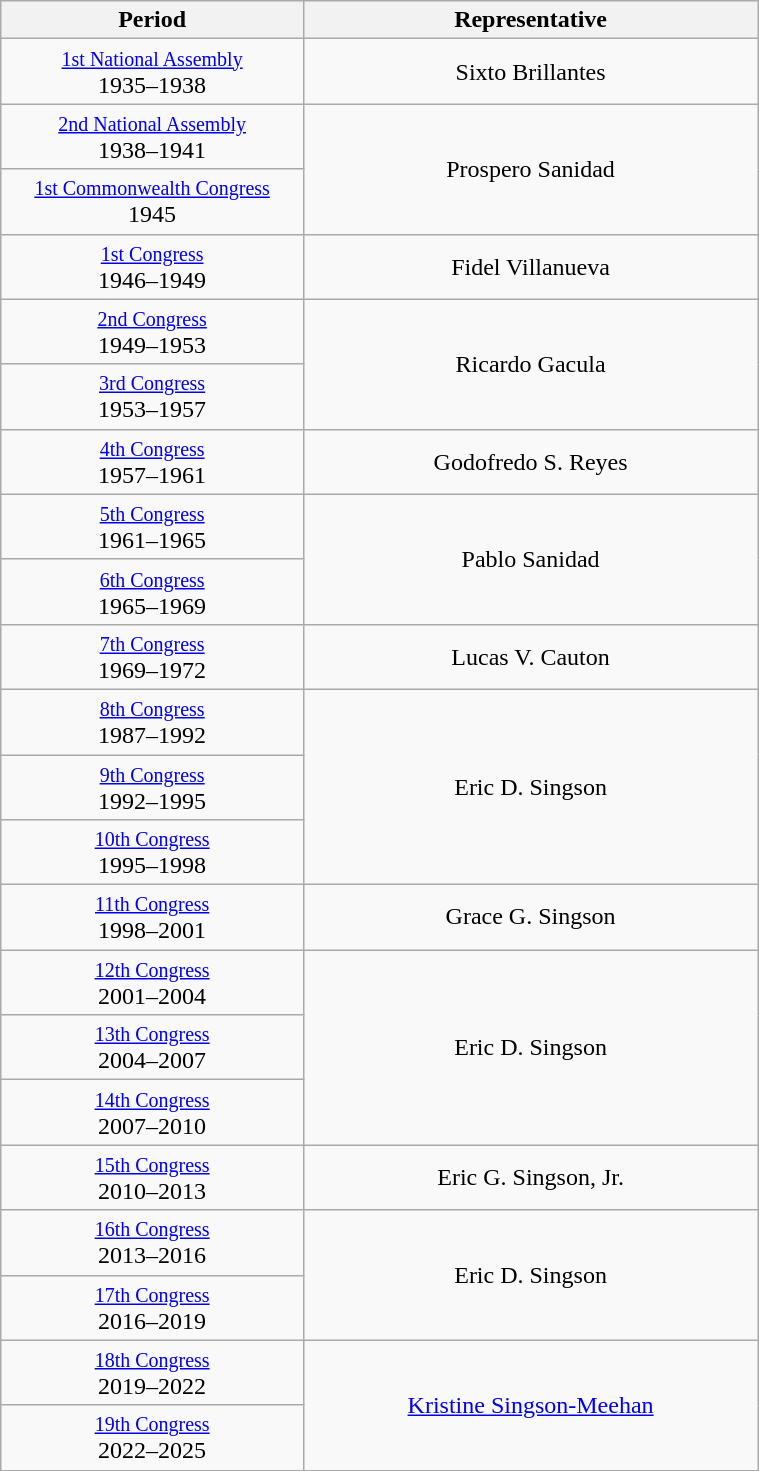<table class="wikitable" style="text-align:center; width:40%;">
<tr>
<th width="40%">Period</th>
<th>Representative</th>
</tr>
<tr>
<td><small><a href='#'>1st National Assembly</a></small><br>1935–1938</td>
<td>Sixto Brillantes</td>
</tr>
<tr>
<td><small><a href='#'>2nd National Assembly</a></small><br>1938–1941</td>
<td rowspan="2">Prospero Sanidad</td>
</tr>
<tr>
<td><small><a href='#'>1st Commonwealth Congress</a></small><br>1945</td>
</tr>
<tr>
<td><small><a href='#'>1st Congress</a></small><br>1946–1949</td>
<td>Fidel Villanueva</td>
</tr>
<tr>
<td><small><a href='#'>2nd Congress</a></small><br>1949–1953</td>
<td rowspan="2">Ricardo Gacula</td>
</tr>
<tr>
<td><small><a href='#'>3rd Congress</a></small><br>1953–1957</td>
</tr>
<tr>
<td><small><a href='#'>4th Congress</a></small><br>1957–1961</td>
<td>Godofredo S. Reyes</td>
</tr>
<tr>
<td><small><a href='#'>5th Congress</a></small><br>1961–1965</td>
<td rowspan="2">Pablo Sanidad</td>
</tr>
<tr>
<td><small><a href='#'>6th Congress</a></small><br>1965–1969</td>
</tr>
<tr>
<td><small><a href='#'>7th Congress</a></small><br>1969–1972</td>
<td>Lucas V. Cauton</td>
</tr>
<tr>
<td><small><a href='#'>8th Congress</a></small><br>1987–1992</td>
<td rowspan="3">Eric D. Singson</td>
</tr>
<tr>
<td><small><a href='#'>9th Congress</a></small><br>1992–1995</td>
</tr>
<tr>
<td><small><a href='#'>10th Congress</a></small><br>1995–1998</td>
</tr>
<tr>
<td><small><a href='#'>11th Congress</a></small><br>1998–2001</td>
<td>Grace G. Singson</td>
</tr>
<tr>
<td><small><a href='#'>12th Congress</a></small><br>2001–2004</td>
<td rowspan="3">Eric D. Singson</td>
</tr>
<tr>
<td><small><a href='#'>13th Congress</a></small><br>2004–2007</td>
</tr>
<tr>
<td><small><a href='#'>14th Congress</a></small><br>2007–2010</td>
</tr>
<tr>
<td><small><a href='#'>15th Congress</a></small><br>2010–2013</td>
<td>Eric G. Singson, Jr.</td>
</tr>
<tr>
<td><small><a href='#'>16th Congress</a></small><br>2013–2016</td>
<td rowspan="2">Eric D. Singson</td>
</tr>
<tr>
<td><small><a href='#'>17th Congress</a></small><br>2016–2019</td>
</tr>
<tr>
<td><small><a href='#'>18th Congress</a></small><br>2019–2022</td>
<td rowspan="2"><a href='#'>Kristine Singson-Meehan</a></td>
</tr>
<tr>
<td><small><a href='#'>19th Congress</a></small><br>2022–2025</td>
</tr>
</table>
